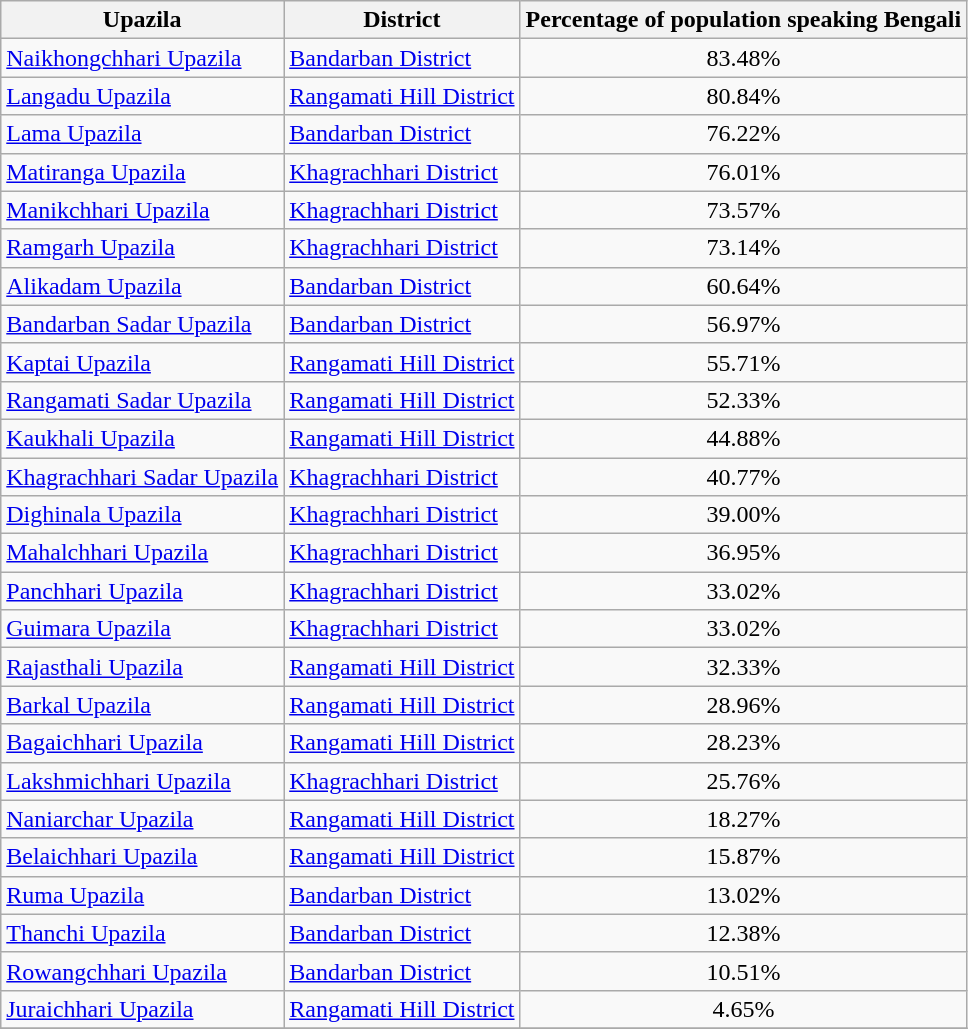<table class="wikitable sortable static-row-numbers static-row-header-text defaultleft col2right hover-highlight">
<tr>
<th>Upazila</th>
<th>District</th>
<th>Percentage of population speaking Bengali </th>
</tr>
<tr>
<td><a href='#'>Naikhongchhari Upazila</a></td>
<td><a href='#'>Bandarban District</a></td>
<td align=center>83.48%</td>
</tr>
<tr>
<td><a href='#'>Langadu Upazila</a></td>
<td><a href='#'>Rangamati Hill District</a></td>
<td align='center'>80.84%</td>
</tr>
<tr>
<td><a href='#'>Lama Upazila</a></td>
<td><a href='#'>Bandarban District</a></td>
<td align=center>76.22%</td>
</tr>
<tr>
<td><a href='#'>Matiranga Upazila</a></td>
<td><a href='#'>Khagrachhari District</a></td>
<td align='center'>76.01%</td>
</tr>
<tr>
<td><a href='#'>Manikchhari Upazila</a></td>
<td><a href='#'>Khagrachhari District</a></td>
<td align=center>73.57%</td>
</tr>
<tr>
<td><a href='#'>Ramgarh Upazila</a></td>
<td><a href='#'>Khagrachhari District</a></td>
<td align=center>73.14%</td>
</tr>
<tr>
<td><a href='#'>Alikadam Upazila</a></td>
<td><a href='#'>Bandarban District</a></td>
<td align=center>60.64%</td>
</tr>
<tr>
<td><a href='#'>Bandarban Sadar Upazila</a></td>
<td><a href='#'>Bandarban District</a></td>
<td align=center>56.97%</td>
</tr>
<tr>
<td><a href='#'>Kaptai Upazila</a></td>
<td><a href='#'>Rangamati Hill District</a></td>
<td align=center>55.71%</td>
</tr>
<tr>
<td><a href='#'>Rangamati Sadar Upazila</a></td>
<td><a href='#'>Rangamati Hill District</a></td>
<td align=center>52.33%</td>
</tr>
<tr>
<td><a href='#'>Kaukhali Upazila</a></td>
<td><a href='#'>Rangamati Hill District</a></td>
<td align=center>44.88%</td>
</tr>
<tr>
<td><a href='#'>Khagrachhari Sadar Upazila</a></td>
<td><a href='#'>Khagrachhari District</a></td>
<td align=center>40.77%</td>
</tr>
<tr>
<td><a href='#'>Dighinala Upazila</a></td>
<td><a href='#'>Khagrachhari District</a></td>
<td align=center>39.00%</td>
</tr>
<tr>
<td><a href='#'>Mahalchhari Upazila</a></td>
<td><a href='#'>Khagrachhari District</a></td>
<td align=center>36.95%</td>
</tr>
<tr>
<td><a href='#'>Panchhari Upazila</a></td>
<td><a href='#'>Khagrachhari District</a></td>
<td align=center>33.02%</td>
</tr>
<tr>
<td><a href='#'>Guimara Upazila</a></td>
<td><a href='#'>Khagrachhari District</a></td>
<td align=center>33.02%</td>
</tr>
<tr>
<td><a href='#'>Rajasthali Upazila</a></td>
<td><a href='#'>Rangamati Hill District</a></td>
<td align=center>32.33%</td>
</tr>
<tr>
<td><a href='#'>Barkal Upazila</a></td>
<td><a href='#'>Rangamati Hill District</a></td>
<td align=center>28.96%</td>
</tr>
<tr>
<td><a href='#'>Bagaichhari Upazila</a></td>
<td><a href='#'>Rangamati Hill District</a></td>
<td align=center>28.23%</td>
</tr>
<tr>
<td><a href='#'>Lakshmichhari Upazila</a></td>
<td><a href='#'>Khagrachhari District</a></td>
<td align=center>25.76%</td>
</tr>
<tr>
<td><a href='#'>Naniarchar Upazila</a></td>
<td><a href='#'>Rangamati Hill District</a></td>
<td align=center>18.27%</td>
</tr>
<tr>
<td><a href='#'>Belaichhari Upazila</a></td>
<td><a href='#'>Rangamati Hill District</a></td>
<td align=center>15.87%</td>
</tr>
<tr>
<td><a href='#'>Ruma Upazila</a></td>
<td><a href='#'>Bandarban District</a></td>
<td align=center>13.02%</td>
</tr>
<tr>
<td><a href='#'>Thanchi Upazila</a></td>
<td><a href='#'>Bandarban District</a></td>
<td align=center>12.38%</td>
</tr>
<tr>
<td><a href='#'>Rowangchhari Upazila</a></td>
<td><a href='#'>Bandarban District</a></td>
<td align=center>10.51%</td>
</tr>
<tr>
<td><a href='#'>Juraichhari Upazila</a></td>
<td><a href='#'>Rangamati Hill District</a></td>
<td align=center>4.65%</td>
</tr>
<tr>
</tr>
</table>
